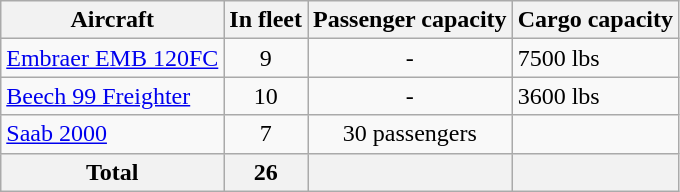<table class="wikitable">
<tr>
<th>Aircraft</th>
<th>In fleet</th>
<th>Passenger capacity</th>
<th>Cargo capacity</th>
</tr>
<tr>
<td><a href='#'>Embraer EMB 120FC</a></td>
<td align=center>9</td>
<td align=center>-</td>
<td>7500 lbs</td>
</tr>
<tr>
<td><a href='#'>Beech 99 Freighter</a></td>
<td align=center>10</td>
<td align=center>-</td>
<td>3600 lbs</td>
</tr>
<tr>
<td><a href='#'>Saab 2000</a></td>
<td align=center>7</td>
<td align=center>30 passengers</td>
<td></td>
</tr>
<tr>
<th>Total</th>
<th>26</th>
<th></th>
<th></th>
</tr>
</table>
